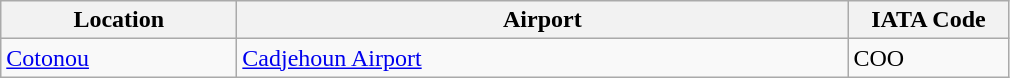<table class="wikitable">
<tr>
<th scope="col" style="width:150px;">Location</th>
<th scope="col" style="width:400px;">Airport</th>
<th scope="col" style="width:100px;">IATA Code</th>
</tr>
<tr>
<td><a href='#'>Cotonou</a></td>
<td><a href='#'>Cadjehoun Airport</a></td>
<td>COO</td>
</tr>
</table>
